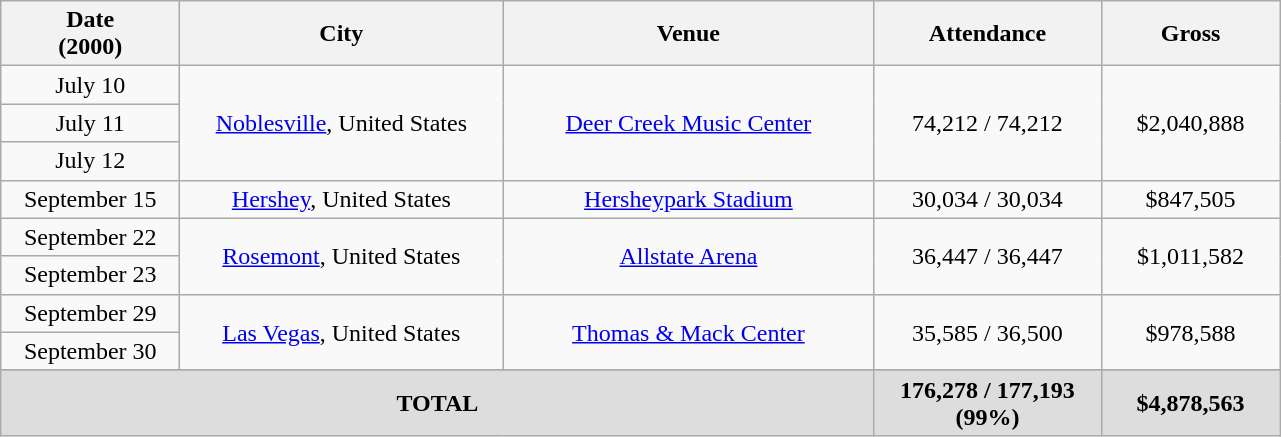<table class="wikitable plainrowheaders" style="text-align:center;">
<tr>
<th scope="col" style="width:7em;">Date<br>(2000)</th>
<th scope="col" style="width:13em;">City</th>
<th scope="col" style="width:15em;">Venue</th>
<th scope="col" style="width:9em;">Attendance</th>
<th scope="col" style="width:7em;">Gross</th>
</tr>
<tr>
<td>July 10</td>
<td rowspan="3"><a href='#'>Noblesville</a>, United States</td>
<td rowspan="3"><a href='#'>Deer Creek Music Center</a></td>
<td rowspan="3">74,212 / 74,212</td>
<td rowspan="3">$2,040,888</td>
</tr>
<tr>
<td>July 11</td>
</tr>
<tr>
<td>July 12</td>
</tr>
<tr>
<td>September 15</td>
<td><a href='#'>Hershey</a>, United States</td>
<td><a href='#'>Hersheypark Stadium</a></td>
<td>30,034 / 30,034</td>
<td>$847,505</td>
</tr>
<tr>
<td>September 22</td>
<td rowspan="2"><a href='#'>Rosemont</a>, United States</td>
<td rowspan="2"><a href='#'>Allstate Arena</a></td>
<td rowspan="2">36,447 / 36,447</td>
<td rowspan="2">$1,011,582</td>
</tr>
<tr>
<td>September 23</td>
</tr>
<tr>
<td>September 29</td>
<td rowspan="2"><a href='#'>Las Vegas</a>, United States</td>
<td rowspan="2"><a href='#'>Thomas & Mack Center</a></td>
<td rowspan="2">35,585 / 36,500</td>
<td rowspan="2">$978,588</td>
</tr>
<tr>
<td>September 30</td>
</tr>
<tr>
</tr>
<tr style="background:#ddd;">
<td colspan="3"><strong>TOTAL</strong></td>
<td><strong>176,278 / 177,193 (99%)</strong></td>
<td><strong>$4,878,563</strong></td>
</tr>
</table>
